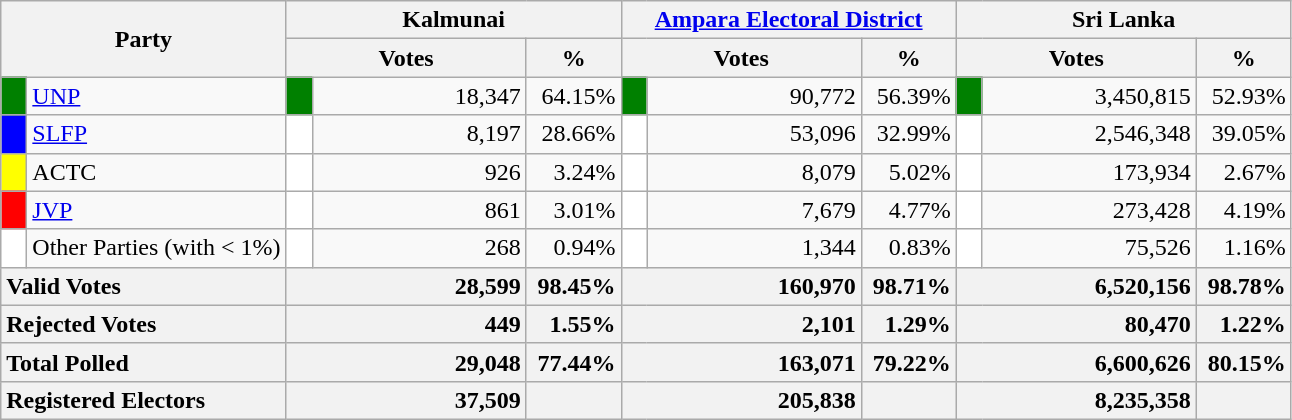<table class="wikitable">
<tr>
<th colspan="2" width="144px"rowspan="2">Party</th>
<th colspan="3" width="216px">Kalmunai</th>
<th colspan="3" width="216px"><a href='#'>Ampara Electoral District</a></th>
<th colspan="3" width="216px">Sri Lanka</th>
</tr>
<tr>
<th colspan="2" width="144px">Votes</th>
<th>%</th>
<th colspan="2" width="144px">Votes</th>
<th>%</th>
<th colspan="2" width="144px">Votes</th>
<th>%</th>
</tr>
<tr>
<td style="background-color:green;" width="10px"></td>
<td style="text-align:left;"><a href='#'>UNP</a></td>
<td style="background-color:green;" width="10px"></td>
<td style="text-align:right;">18,347</td>
<td style="text-align:right;">64.15%</td>
<td style="background-color:green;" width="10px"></td>
<td style="text-align:right;">90,772</td>
<td style="text-align:right;">56.39%</td>
<td style="background-color:green;" width="10px"></td>
<td style="text-align:right;">3,450,815</td>
<td style="text-align:right;">52.93%</td>
</tr>
<tr>
<td style="background-color:blue;" width="10px"></td>
<td style="text-align:left;"><a href='#'>SLFP</a></td>
<td style="background-color:white;" width="10px"></td>
<td style="text-align:right;">8,197</td>
<td style="text-align:right;">28.66%</td>
<td style="background-color:white;" width="10px"></td>
<td style="text-align:right;">53,096</td>
<td style="text-align:right;">32.99%</td>
<td style="background-color:white;" width="10px"></td>
<td style="text-align:right;">2,546,348</td>
<td style="text-align:right;">39.05%</td>
</tr>
<tr>
<td style="background-color:yellow;" width="10px"></td>
<td style="text-align:left;">ACTC</td>
<td style="background-color:white;" width="10px"></td>
<td style="text-align:right;">926</td>
<td style="text-align:right;">3.24%</td>
<td style="background-color:white;" width="10px"></td>
<td style="text-align:right;">8,079</td>
<td style="text-align:right;">5.02%</td>
<td style="background-color:white;" width="10px"></td>
<td style="text-align:right;">173,934</td>
<td style="text-align:right;">2.67%</td>
</tr>
<tr>
<td style="background-color:red;" width="10px"></td>
<td style="text-align:left;"><a href='#'>JVP</a></td>
<td style="background-color:white;" width="10px"></td>
<td style="text-align:right;">861</td>
<td style="text-align:right;">3.01%</td>
<td style="background-color:white;" width="10px"></td>
<td style="text-align:right;">7,679</td>
<td style="text-align:right;">4.77%</td>
<td style="background-color:white;" width="10px"></td>
<td style="text-align:right;">273,428</td>
<td style="text-align:right;">4.19%</td>
</tr>
<tr>
<td style="background-color:white;" width="10px"></td>
<td style="text-align:left;">Other Parties (with < 1%)</td>
<td style="background-color:white;" width="10px"></td>
<td style="text-align:right;">268</td>
<td style="text-align:right;">0.94%</td>
<td style="background-color:white;" width="10px"></td>
<td style="text-align:right;">1,344</td>
<td style="text-align:right;">0.83%</td>
<td style="background-color:white;" width="10px"></td>
<td style="text-align:right;">75,526</td>
<td style="text-align:right;">1.16%</td>
</tr>
<tr>
<th colspan="2" width="144px"style="text-align:left;">Valid Votes</th>
<th style="text-align:right;"colspan="2" width="144px">28,599</th>
<th style="text-align:right;">98.45%</th>
<th style="text-align:right;"colspan="2" width="144px">160,970</th>
<th style="text-align:right;">98.71%</th>
<th style="text-align:right;"colspan="2" width="144px">6,520,156</th>
<th style="text-align:right;">98.78%</th>
</tr>
<tr>
<th colspan="2" width="144px"style="text-align:left;">Rejected Votes</th>
<th style="text-align:right;"colspan="2" width="144px">449</th>
<th style="text-align:right;">1.55%</th>
<th style="text-align:right;"colspan="2" width="144px">2,101</th>
<th style="text-align:right;">1.29%</th>
<th style="text-align:right;"colspan="2" width="144px">80,470</th>
<th style="text-align:right;">1.22%</th>
</tr>
<tr>
<th colspan="2" width="144px"style="text-align:left;">Total Polled</th>
<th style="text-align:right;"colspan="2" width="144px">29,048</th>
<th style="text-align:right;">77.44%</th>
<th style="text-align:right;"colspan="2" width="144px">163,071</th>
<th style="text-align:right;">79.22%</th>
<th style="text-align:right;"colspan="2" width="144px">6,600,626</th>
<th style="text-align:right;">80.15%</th>
</tr>
<tr>
<th colspan="2" width="144px"style="text-align:left;">Registered Electors</th>
<th style="text-align:right;"colspan="2" width="144px">37,509</th>
<th></th>
<th style="text-align:right;"colspan="2" width="144px">205,838</th>
<th></th>
<th style="text-align:right;"colspan="2" width="144px">8,235,358</th>
<th></th>
</tr>
</table>
